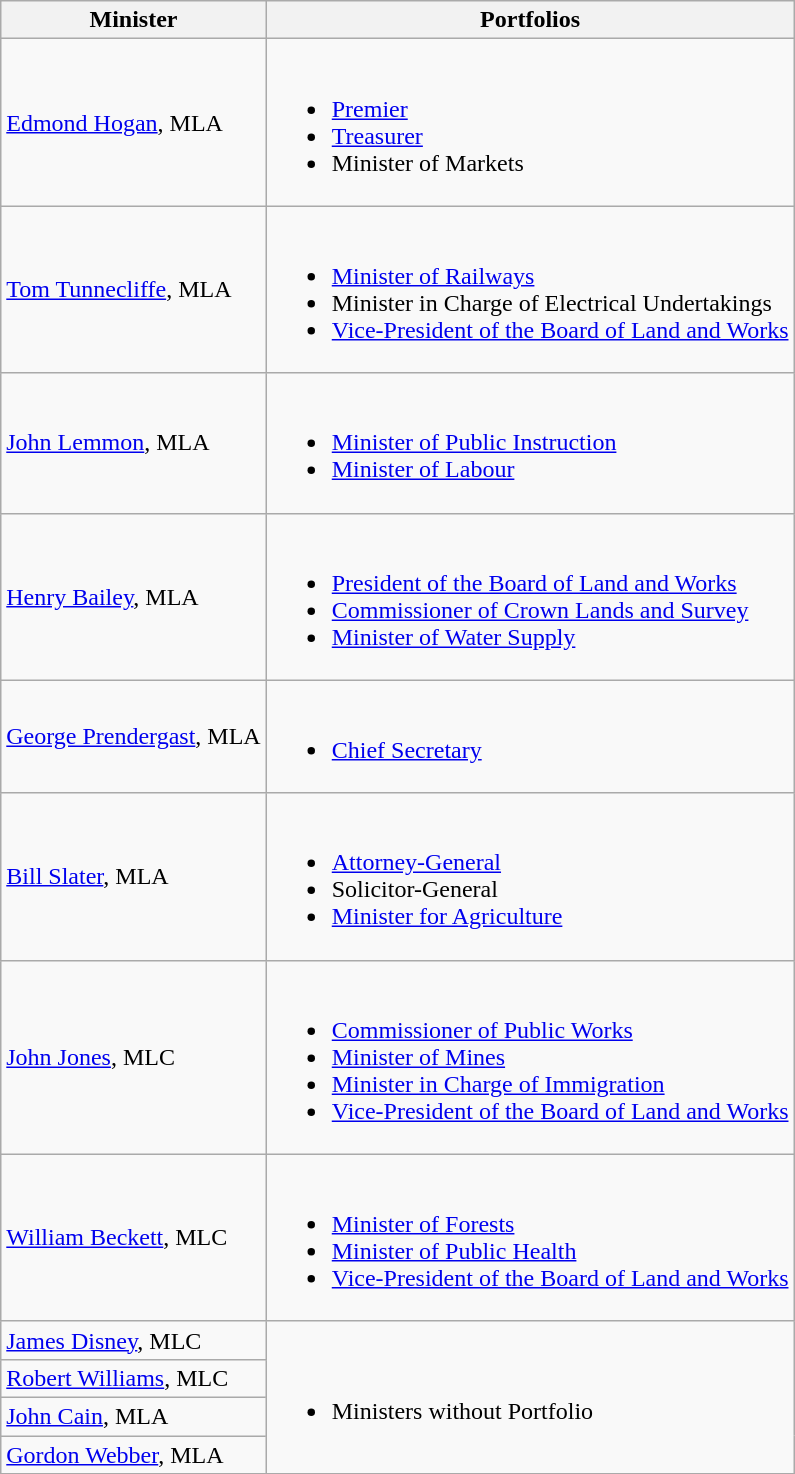<table class="wikitable">
<tr>
<th>Minister</th>
<th>Portfolios</th>
</tr>
<tr>
<td><a href='#'>Edmond Hogan</a>, MLA</td>
<td><br><ul><li><a href='#'>Premier</a></li><li><a href='#'>Treasurer</a></li><li>Minister of Markets</li></ul></td>
</tr>
<tr>
<td><a href='#'>Tom Tunnecliffe</a>, MLA</td>
<td><br><ul><li><a href='#'>Minister of Railways</a></li><li>Minister in Charge of Electrical Undertakings</li><li><a href='#'>Vice-President of the Board of Land and Works</a></li></ul></td>
</tr>
<tr>
<td><a href='#'>John Lemmon</a>, MLA</td>
<td><br><ul><li><a href='#'>Minister of Public Instruction</a></li><li><a href='#'>Minister of Labour</a></li></ul></td>
</tr>
<tr>
<td><a href='#'>Henry Bailey</a>, MLA</td>
<td><br><ul><li><a href='#'>President of the Board of Land and Works</a></li><li><a href='#'>Commissioner of Crown Lands and Survey</a></li><li><a href='#'>Minister of Water Supply</a></li></ul></td>
</tr>
<tr>
<td><a href='#'>George Prendergast</a>, MLA</td>
<td><br><ul><li><a href='#'>Chief Secretary</a></li></ul></td>
</tr>
<tr>
<td><a href='#'>Bill Slater</a>, MLA</td>
<td><br><ul><li><a href='#'>Attorney-General</a></li><li>Solicitor-General</li><li><a href='#'>Minister for Agriculture</a></li></ul></td>
</tr>
<tr>
<td><a href='#'>John Jones</a>, MLC</td>
<td><br><ul><li><a href='#'>Commissioner of Public Works</a></li><li><a href='#'>Minister of Mines</a></li><li><a href='#'>Minister in Charge of Immigration</a></li><li><a href='#'>Vice-President of the Board of Land and Works</a></li></ul></td>
</tr>
<tr>
<td><a href='#'>William Beckett</a>, MLC</td>
<td><br><ul><li><a href='#'>Minister of Forests</a></li><li><a href='#'>Minister of Public Health</a></li><li><a href='#'>Vice-President of the Board of Land and Works</a></li></ul></td>
</tr>
<tr>
<td><a href='#'>James Disney</a>, MLC</td>
<td rowspan=4><br><ul><li>Ministers without Portfolio</li></ul></td>
</tr>
<tr>
<td><a href='#'>Robert Williams</a>, MLC</td>
</tr>
<tr>
<td><a href='#'>John Cain</a>, MLA</td>
</tr>
<tr>
<td><a href='#'>Gordon Webber</a>, MLA</td>
</tr>
<tr>
</tr>
</table>
